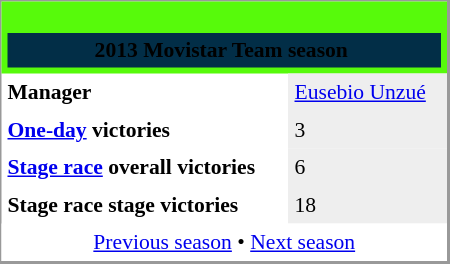<table align="right" cellpadding="4" cellspacing="0" style="margin-left:1em; width:300px; font-size:90%; border:1px solid #999; border-right-width:2px; border-bottom-width:2px; background-color:white;">
<tr>
<th colspan="2" style="background-color:#57FA0B;"><br><table style="background:#022E47;text-align:center;width:100%;">
<tr>
<td style="background:#022E47;" align="center" width="100%"><span> 2013 Movistar Team season</span></td>
<td padding=15px></td>
</tr>
</table>
</th>
</tr>
<tr>
<td><strong>Manager</strong></td>
<td bgcolor=#EEEEEE><a href='#'>Eusebio Unzué</a></td>
</tr>
<tr>
<td><strong><a href='#'>One-day</a> victories</strong></td>
<td bgcolor=#EEEEEE>3</td>
</tr>
<tr>
<td><strong><a href='#'>Stage race</a> overall victories</strong></td>
<td bgcolor=#EEEEEE>6</td>
</tr>
<tr>
<td><strong>Stage race stage victories</strong></td>
<td bgcolor=#EEEEEE>18</td>
</tr>
<tr>
<td colspan="2" bgcolor="white" align="center"><a href='#'>Previous season</a> • <a href='#'>Next season</a></td>
</tr>
</table>
